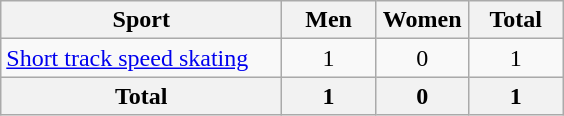<table class="wikitable sortable" style="text-align:center;">
<tr>
<th width=180>Sport</th>
<th width=55>Men</th>
<th width=55>Women</th>
<th width=55>Total</th>
</tr>
<tr>
<td align=left><a href='#'>Short track speed skating</a></td>
<td>1</td>
<td>0</td>
<td>1</td>
</tr>
<tr>
<th>Total</th>
<th>1</th>
<th>0</th>
<th>1</th>
</tr>
</table>
